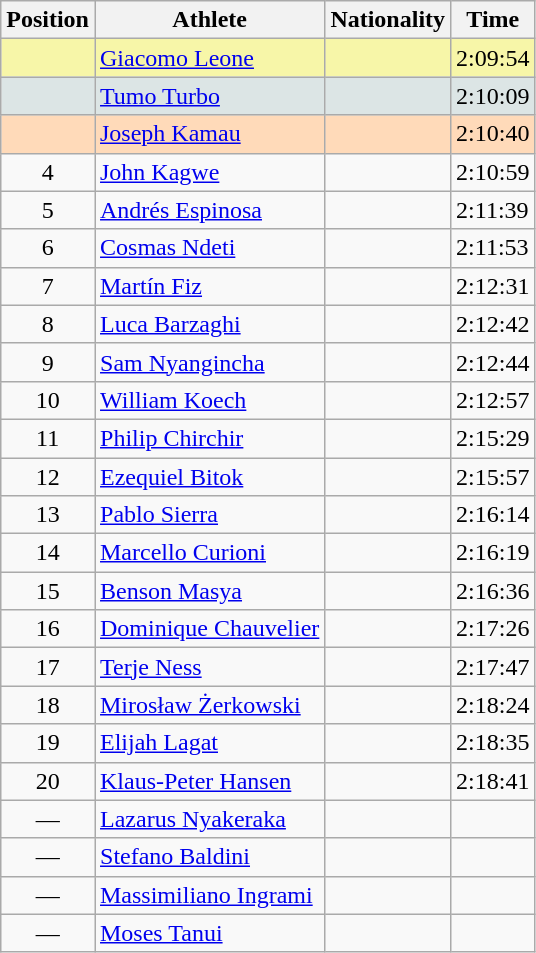<table class="wikitable sortable">
<tr>
<th>Position</th>
<th>Athlete</th>
<th>Nationality</th>
<th>Time</th>
</tr>
<tr bgcolor=#F7F6A8>
<td align=center></td>
<td><a href='#'>Giacomo Leone</a></td>
<td></td>
<td>2:09:54</td>
</tr>
<tr bgcolor=#DCE5E5>
<td align=center></td>
<td><a href='#'>Tumo Turbo</a></td>
<td></td>
<td>2:10:09</td>
</tr>
<tr bgcolor=#FFDAB9>
<td align=center></td>
<td><a href='#'>Joseph Kamau</a></td>
<td></td>
<td>2:10:40</td>
</tr>
<tr>
<td align=center>4</td>
<td><a href='#'>John Kagwe</a></td>
<td></td>
<td>2:10:59</td>
</tr>
<tr>
<td align=center>5</td>
<td><a href='#'>Andrés Espinosa</a></td>
<td></td>
<td>2:11:39</td>
</tr>
<tr>
<td align=center>6</td>
<td><a href='#'>Cosmas Ndeti</a></td>
<td></td>
<td>2:11:53</td>
</tr>
<tr>
<td align=center>7</td>
<td><a href='#'>Martín Fiz</a></td>
<td></td>
<td>2:12:31</td>
</tr>
<tr>
<td align=center>8</td>
<td><a href='#'>Luca Barzaghi</a></td>
<td></td>
<td>2:12:42</td>
</tr>
<tr>
<td align=center>9</td>
<td><a href='#'>Sam Nyangincha</a></td>
<td></td>
<td>2:12:44</td>
</tr>
<tr>
<td align=center>10</td>
<td><a href='#'>William Koech</a></td>
<td></td>
<td>2:12:57</td>
</tr>
<tr>
<td align=center>11</td>
<td><a href='#'>Philip Chirchir</a></td>
<td></td>
<td>2:15:29</td>
</tr>
<tr>
<td align=center>12</td>
<td><a href='#'>Ezequiel Bitok</a></td>
<td></td>
<td>2:15:57</td>
</tr>
<tr>
<td align=center>13</td>
<td><a href='#'>Pablo Sierra</a></td>
<td></td>
<td>2:16:14</td>
</tr>
<tr>
<td align=center>14</td>
<td><a href='#'>Marcello Curioni</a></td>
<td></td>
<td>2:16:19</td>
</tr>
<tr>
<td align=center>15</td>
<td><a href='#'>Benson Masya</a></td>
<td></td>
<td>2:16:36</td>
</tr>
<tr>
<td align=center>16</td>
<td><a href='#'>Dominique Chauvelier</a></td>
<td></td>
<td>2:17:26</td>
</tr>
<tr>
<td align=center>17</td>
<td><a href='#'>Terje Ness</a></td>
<td></td>
<td>2:17:47</td>
</tr>
<tr>
<td align=center>18</td>
<td><a href='#'>Mirosław Żerkowski</a></td>
<td></td>
<td>2:18:24</td>
</tr>
<tr>
<td align=center>19</td>
<td><a href='#'>Elijah Lagat</a></td>
<td></td>
<td>2:18:35</td>
</tr>
<tr>
<td align=center>20</td>
<td><a href='#'>Klaus-Peter Hansen</a></td>
<td></td>
<td>2:18:41</td>
</tr>
<tr>
<td align=center>—</td>
<td><a href='#'>Lazarus Nyakeraka</a></td>
<td></td>
<td></td>
</tr>
<tr>
<td align=center>—</td>
<td><a href='#'>Stefano Baldini</a></td>
<td></td>
<td></td>
</tr>
<tr>
<td align=center>—</td>
<td><a href='#'>Massimiliano Ingrami</a></td>
<td></td>
<td></td>
</tr>
<tr>
<td align=center>—</td>
<td><a href='#'>Moses Tanui</a></td>
<td></td>
<td></td>
</tr>
</table>
